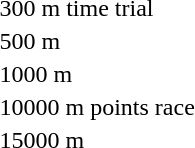<table>
<tr>
<td>300 m time trial</td>
<td></td>
<td></td>
<td></td>
</tr>
<tr>
<td>500 m</td>
<td></td>
<td></td>
<td></td>
</tr>
<tr>
<td>1000 m</td>
<td></td>
<td></td>
<td></td>
</tr>
<tr>
<td>10000 m points race</td>
<td></td>
<td></td>
<td></td>
</tr>
<tr>
<td>15000 m</td>
<td></td>
<td></td>
<td></td>
</tr>
</table>
